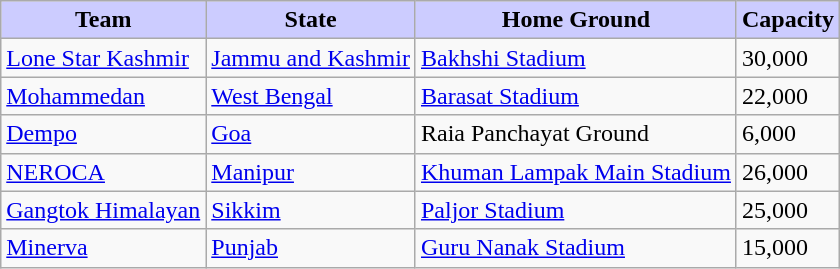<table class="wikitable sortable" style="text-align: left;">
<tr>
<th style=background:#ccccff;>Team</th>
<th style=background:#ccccff;>State</th>
<th style=background:#ccccff;>Home Ground</th>
<th style=background:#ccccff;>Capacity</th>
</tr>
<tr>
<td><a href='#'>Lone Star Kashmir</a></td>
<td><a href='#'>Jammu and Kashmir</a></td>
<td><a href='#'>Bakhshi Stadium</a></td>
<td>30,000</td>
</tr>
<tr>
<td><a href='#'>Mohammedan</a></td>
<td><a href='#'>West Bengal</a></td>
<td><a href='#'>Barasat Stadium</a></td>
<td>22,000</td>
</tr>
<tr>
<td><a href='#'>Dempo</a></td>
<td><a href='#'>Goa</a></td>
<td>Raia Panchayat Ground</td>
<td>6,000</td>
</tr>
<tr>
<td><a href='#'>NEROCA</a></td>
<td><a href='#'>Manipur</a></td>
<td><a href='#'>Khuman Lampak Main Stadium</a></td>
<td>26,000</td>
</tr>
<tr>
<td><a href='#'>Gangtok Himalayan</a></td>
<td><a href='#'>Sikkim</a></td>
<td><a href='#'>Paljor Stadium</a></td>
<td>25,000</td>
</tr>
<tr>
<td><a href='#'>Minerva</a></td>
<td><a href='#'>Punjab</a></td>
<td><a href='#'>Guru Nanak Stadium</a></td>
<td>15,000</td>
</tr>
</table>
